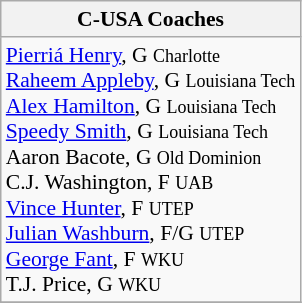<table class="wikitable" style="white-space:nowrap; font-size:90%;">
<tr>
<th>C-USA Coaches</th>
</tr>
<tr>
<td><a href='#'>Pierriá Henry</a>, G <small>Charlotte</small><br><a href='#'>Raheem Appleby</a>, G <small>Louisiana Tech</small><br><a href='#'>Alex Hamilton</a>, G <small>Louisiana Tech</small><br><a href='#'>Speedy Smith</a>, G <small>Louisiana Tech</small><br>Aaron Bacote, G <small>Old Dominion</small><br>C.J. Washington, F <small>UAB</small><br><a href='#'>Vince Hunter</a>, F <small>UTEP</small><br><a href='#'>Julian Washburn</a>, F/G <small>UTEP</small><br><a href='#'>George Fant</a>, F <small>WKU</small><br>T.J. Price, G <small>WKU</small><br></td>
</tr>
<tr>
</tr>
</table>
